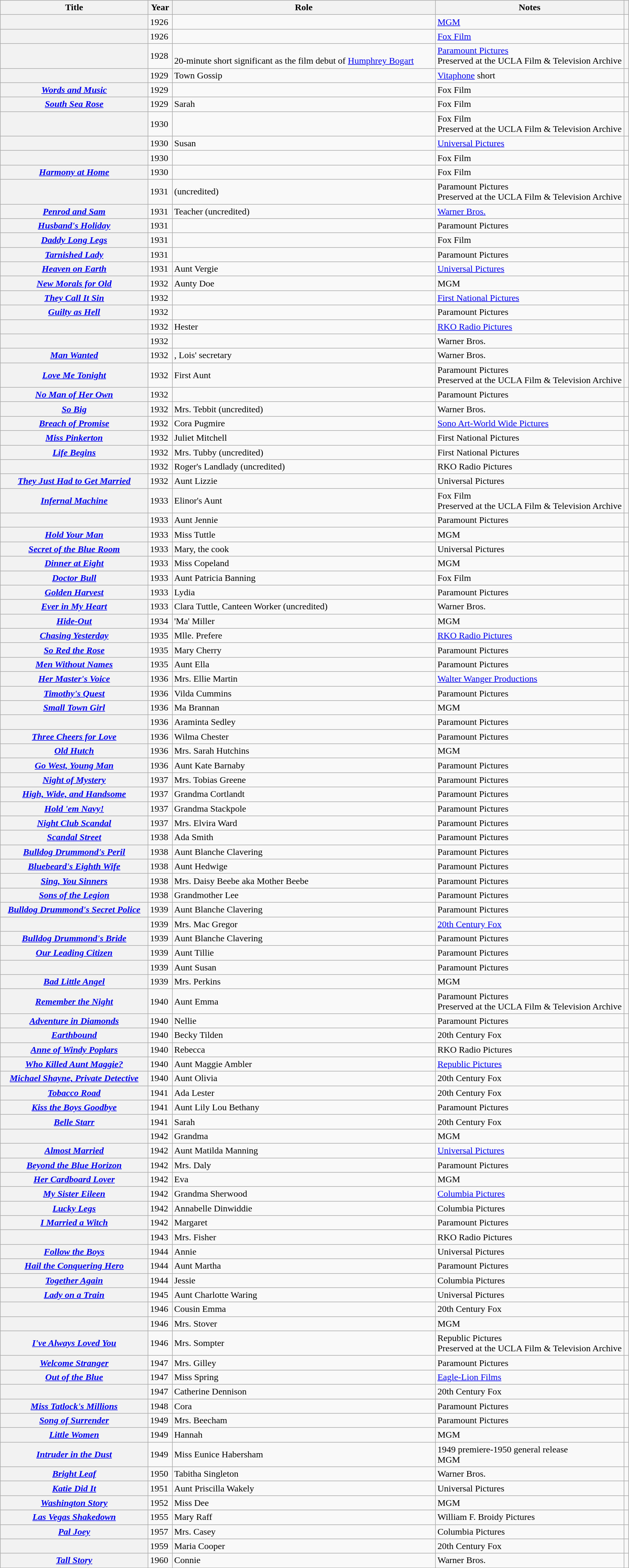<table class="wikitable sortable plainrowheaders">
<tr>
<th scope="col">Title</th>
<th scope="col">Year</th>
<th scope="col">Role</th>
<th scope="col" width = 30% class="unsortable">Notes</th>
<th scope="col" class="unsortable"></th>
</tr>
<tr>
<th scope="row"></th>
<td>1926</td>
<td></td>
<td><a href='#'>MGM</a></td>
<td align="center"></td>
</tr>
<tr>
<th scope="row"></th>
<td>1926</td>
<td></td>
<td><a href='#'>Fox Film</a></td>
<td align="center"></td>
</tr>
<tr>
<th scope="row"><em></em></th>
<td>1928</td>
<td><br>20-minute short significant as the film debut of <a href='#'>Humphrey Bogart</a></td>
<td><a href='#'>Paramount Pictures</a><br> Preserved at the UCLA Film & Television Archive</td>
<td align="center"></td>
</tr>
<tr>
<th scope="row"></th>
<td>1929</td>
<td>Town Gossip</td>
<td><a href='#'>Vitaphone</a> short</td>
<td align="center"></td>
</tr>
<tr>
<th scope="row"><em><a href='#'>Words and Music</a></em></th>
<td>1929</td>
<td></td>
<td>Fox Film</td>
<td align="center"></td>
</tr>
<tr>
<th scope="row"><em><a href='#'>South Sea Rose</a></em></th>
<td>1929</td>
<td>Sarah</td>
<td>Fox Film</td>
<td align="center"></td>
</tr>
<tr>
<th scope="row"></th>
<td>1930</td>
<td></td>
<td>Fox Film<br> Preserved at the UCLA Film & Television Archive</td>
<td align="center"></td>
</tr>
<tr>
<th scope="row"></th>
<td>1930</td>
<td>Susan</td>
<td><a href='#'>Universal Pictures</a></td>
<td align="center"></td>
</tr>
<tr>
<th scope="row"></th>
<td>1930</td>
<td></td>
<td>Fox Film</td>
<td align="center"></td>
</tr>
<tr>
<th scope="row"><em><a href='#'>Harmony at Home</a></em></th>
<td>1930</td>
<td></td>
<td>Fox Film</td>
<td align="center"></td>
</tr>
<tr>
<th scope="row"></th>
<td>1931</td>
<td> (uncredited)</td>
<td>Paramount Pictures<br> Preserved at the UCLA Film & Television Archive</td>
<td align="center"></td>
</tr>
<tr>
<th scope="row"><em><a href='#'>Penrod and Sam</a></em></th>
<td>1931</td>
<td>Teacher (uncredited)</td>
<td><a href='#'>Warner Bros.</a></td>
<td align="center"></td>
</tr>
<tr>
<th scope="row"><em><a href='#'>Husband's Holiday</a></em></th>
<td>1931</td>
<td></td>
<td>Paramount Pictures</td>
<td align="center"></td>
</tr>
<tr>
<th scope="row"><em><a href='#'>Daddy Long Legs</a></em></th>
<td>1931</td>
<td></td>
<td>Fox Film</td>
<td align="center"></td>
</tr>
<tr>
<th scope="row"><em><a href='#'>Tarnished Lady</a></em></th>
<td>1931</td>
<td></td>
<td>Paramount Pictures</td>
<td align="center"></td>
</tr>
<tr>
<th scope="row"><em><a href='#'>Heaven on Earth</a></em></th>
<td>1931</td>
<td>Aunt Vergie</td>
<td><a href='#'>Universal Pictures</a></td>
<td align="center"></td>
</tr>
<tr>
<th scope="row"><em><a href='#'>New Morals for Old</a></em></th>
<td>1932</td>
<td>Aunty Doe</td>
<td>MGM</td>
<td align="center"></td>
</tr>
<tr>
<th scope="row"><em><a href='#'>They Call It Sin</a></em></th>
<td>1932</td>
<td></td>
<td><a href='#'>First National Pictures</a></td>
<td align="center"></td>
</tr>
<tr>
<th scope="row"><em><a href='#'>Guilty as Hell</a></em></th>
<td>1932</td>
<td></td>
<td>Paramount Pictures</td>
<td align="center"></td>
</tr>
<tr>
<th scope="row"></th>
<td>1932</td>
<td>Hester</td>
<td><a href='#'>RKO Radio Pictures</a></td>
<td align="center"></td>
</tr>
<tr>
<th scope="row"></th>
<td>1932</td>
<td></td>
<td>Warner Bros.</td>
<td align="center"></td>
</tr>
<tr>
<th scope="row"><em><a href='#'>Man Wanted</a></em></th>
<td>1932</td>
<td>, Lois' secretary</td>
<td>Warner Bros.</td>
<td align="center"></td>
</tr>
<tr>
<th scope="row"><em><a href='#'>Love Me Tonight</a></em></th>
<td>1932</td>
<td>First Aunt</td>
<td>Paramount Pictures<br>Preserved at the UCLA Film & Television Archive</td>
<td align="center"></td>
</tr>
<tr>
<th scope="row"><em><a href='#'>No Man of Her Own</a></em></th>
<td>1932</td>
<td></td>
<td>Paramount Pictures</td>
<td align="center"></td>
</tr>
<tr>
<th scope="row"><em><a href='#'>So Big</a></em></th>
<td>1932</td>
<td>Mrs. Tebbit (uncredited)</td>
<td>Warner Bros.</td>
<td align="center"></td>
</tr>
<tr>
<th scope="row"><em><a href='#'>Breach of Promise</a></em></th>
<td>1932</td>
<td>Cora Pugmire</td>
<td><a href='#'>Sono Art-World Wide Pictures</a></td>
<td align="center"></td>
</tr>
<tr>
<th scope="row"><em><a href='#'>Miss Pinkerton</a></em></th>
<td>1932</td>
<td>Juliet Mitchell</td>
<td>First National Pictures</td>
<td align="center"></td>
</tr>
<tr>
<th scope="row"><em><a href='#'>Life Begins</a></em></th>
<td>1932</td>
<td>Mrs. Tubby (uncredited)</td>
<td>First National Pictures</td>
<td align="center"></td>
</tr>
<tr>
<th scope="row"></th>
<td>1932</td>
<td>Roger's Landlady (uncredited)</td>
<td>RKO Radio Pictures</td>
<td align="center"></td>
</tr>
<tr>
<th scope="row"><em><a href='#'>They Just Had to Get Married</a></em></th>
<td>1932</td>
<td>Aunt Lizzie</td>
<td>Universal Pictures</td>
<td align="center"></td>
</tr>
<tr>
<th scope="row"><em><a href='#'>Infernal Machine</a></em></th>
<td>1933</td>
<td>Elinor's Aunt</td>
<td>Fox Film<br> Preserved at the UCLA Film & Television Archive</td>
<td align="center"></td>
</tr>
<tr>
<th scope="row"></th>
<td>1933</td>
<td>Aunt Jennie</td>
<td>Paramount Pictures</td>
<td align="center"></td>
</tr>
<tr>
<th scope="row"><em><a href='#'>Hold Your Man</a></em></th>
<td>1933</td>
<td>Miss Tuttle</td>
<td>MGM</td>
<td align="center"></td>
</tr>
<tr>
<th scope="row"><em><a href='#'>Secret of the Blue Room</a></em></th>
<td>1933</td>
<td>Mary, the cook</td>
<td>Universal Pictures</td>
<td align="center"></td>
</tr>
<tr>
<th scope="row"><em><a href='#'>Dinner at Eight</a></em></th>
<td>1933</td>
<td>Miss Copeland</td>
<td>MGM</td>
<td align="center"></td>
</tr>
<tr>
<th scope="row"><em><a href='#'>Doctor Bull</a></em></th>
<td>1933</td>
<td>Aunt Patricia Banning</td>
<td>Fox Film</td>
<td align="center"></td>
</tr>
<tr>
<th scope="row"><em><a href='#'>Golden Harvest</a></em></th>
<td>1933</td>
<td>Lydia</td>
<td>Paramount Pictures</td>
<td align="center"></td>
</tr>
<tr>
<th scope="row"><em><a href='#'>Ever in My Heart</a></em></th>
<td>1933</td>
<td>Clara Tuttle, Canteen Worker (uncredited)</td>
<td>Warner Bros.</td>
<td align="center"></td>
</tr>
<tr>
<th scope="row"><em><a href='#'>Hide-Out</a></em></th>
<td>1934</td>
<td>'Ma' Miller</td>
<td>MGM</td>
<td align="center"></td>
</tr>
<tr>
<th scope="row"><em><a href='#'>Chasing Yesterday</a></em></th>
<td>1935</td>
<td>Mlle. Prefere</td>
<td><a href='#'>RKO Radio Pictures</a></td>
<td align="center"></td>
</tr>
<tr>
<th scope="row"><em><a href='#'>So Red the Rose</a></em></th>
<td>1935</td>
<td>Mary Cherry</td>
<td>Paramount Pictures</td>
<td align="center"></td>
</tr>
<tr>
<th scope="row"><em><a href='#'>Men Without Names</a></em></th>
<td>1935</td>
<td>Aunt Ella</td>
<td>Paramount Pictures</td>
<td align="center"></td>
</tr>
<tr>
<th scope="row"><em><a href='#'>Her Master's Voice</a></em></th>
<td>1936</td>
<td>Mrs. Ellie Martin</td>
<td><a href='#'>Walter Wanger Productions</a></td>
<td align="center"></td>
</tr>
<tr>
<th scope="row"><em><a href='#'>Timothy's Quest</a></em></th>
<td>1936</td>
<td>Vilda Cummins</td>
<td>Paramount Pictures</td>
<td align="center"></td>
</tr>
<tr>
<th scope="row"><em><a href='#'>Small Town Girl</a></em></th>
<td>1936</td>
<td>Ma Brannan</td>
<td>MGM</td>
<td align="center"></td>
</tr>
<tr>
<th scope="row"></th>
<td>1936</td>
<td>Araminta Sedley</td>
<td>Paramount Pictures</td>
<td align="center"></td>
</tr>
<tr>
<th scope="row"><em><a href='#'>Three Cheers for Love</a></em></th>
<td>1936</td>
<td>Wilma Chester</td>
<td>Paramount Pictures</td>
<td align="center"></td>
</tr>
<tr>
<th scope="row"><em><a href='#'>Old Hutch</a></em></th>
<td>1936</td>
<td>Mrs. Sarah Hutchins</td>
<td>MGM</td>
<td align="center"></td>
</tr>
<tr>
<th scope="row"><em><a href='#'>Go West, Young Man</a></em></th>
<td>1936</td>
<td>Aunt Kate Barnaby</td>
<td>Paramount Pictures</td>
<td align="center"></td>
</tr>
<tr>
<th scope="row"><em><a href='#'>Night of Mystery</a></em></th>
<td>1937</td>
<td>Mrs. Tobias Greene</td>
<td>Paramount Pictures</td>
<td align="center"></td>
</tr>
<tr>
<th scope="row"><em><a href='#'>High, Wide, and Handsome</a></em></th>
<td>1937</td>
<td>Grandma Cortlandt</td>
<td>Paramount Pictures</td>
<td align="center"></td>
</tr>
<tr>
<th scope="row"><em><a href='#'>Hold 'em Navy!</a></em></th>
<td>1937</td>
<td>Grandma Stackpole</td>
<td>Paramount Pictures</td>
<td align="center"></td>
</tr>
<tr>
<th scope="row"><em><a href='#'>Night Club Scandal</a></em></th>
<td>1937</td>
<td>Mrs. Elvira Ward</td>
<td>Paramount Pictures</td>
<td align="center"></td>
</tr>
<tr>
<th scope="row"><em><a href='#'>Scandal Street</a></em></th>
<td>1938</td>
<td>Ada Smith</td>
<td>Paramount Pictures</td>
<td align="center"></td>
</tr>
<tr>
<th scope="row"><em><a href='#'>Bulldog Drummond's Peril</a></em></th>
<td>1938</td>
<td>Aunt Blanche Clavering</td>
<td>Paramount Pictures</td>
<td align="center"></td>
</tr>
<tr>
<th scope="row"><em><a href='#'>Bluebeard's Eighth Wife</a></em></th>
<td>1938</td>
<td>Aunt Hedwige</td>
<td>Paramount Pictures</td>
<td align="center"></td>
</tr>
<tr>
<th scope="row"><em><a href='#'>Sing, You Sinners</a></em></th>
<td>1938</td>
<td>Mrs. Daisy Beebe aka Mother Beebe</td>
<td>Paramount Pictures</td>
<td align="center"></td>
</tr>
<tr>
<th scope="row"><em><a href='#'>Sons of the Legion</a></em></th>
<td>1938</td>
<td>Grandmother Lee</td>
<td>Paramount Pictures</td>
<td align="center"></td>
</tr>
<tr>
<th scope="row"><em><a href='#'>Bulldog Drummond's Secret Police</a></em></th>
<td>1939</td>
<td>Aunt Blanche Clavering</td>
<td>Paramount Pictures</td>
<td align="center"></td>
</tr>
<tr>
<th scope="row"></th>
<td>1939</td>
<td>Mrs. Mac Gregor</td>
<td><a href='#'>20th Century Fox</a></td>
<td align="center"></td>
</tr>
<tr>
<th scope="row"><em><a href='#'>Bulldog Drummond's Bride</a></em></th>
<td>1939</td>
<td>Aunt Blanche Clavering</td>
<td>Paramount Pictures</td>
<td align="center"></td>
</tr>
<tr>
<th scope="row"><em><a href='#'>Our Leading Citizen</a></em></th>
<td>1939</td>
<td>Aunt Tillie</td>
<td>Paramount Pictures</td>
<td align="center"></td>
</tr>
<tr>
<th scope="row"></th>
<td>1939</td>
<td>Aunt Susan</td>
<td>Paramount Pictures</td>
<td align="center"></td>
</tr>
<tr>
<th scope="row"><em><a href='#'>Bad Little Angel</a></em></th>
<td>1939</td>
<td>Mrs. Perkins</td>
<td>MGM</td>
<td align="center"></td>
</tr>
<tr>
<th scope="row"><em><a href='#'>Remember the Night</a></em></th>
<td>1940</td>
<td>Aunt Emma</td>
<td>Paramount Pictures<br> Preserved at the UCLA Film & Television Archive</td>
<td align="center"></td>
</tr>
<tr>
<th scope="row"><em><a href='#'>Adventure in Diamonds</a></em></th>
<td>1940</td>
<td>Nellie</td>
<td>Paramount Pictures</td>
<td align="center"></td>
</tr>
<tr>
<th scope="row"><em><a href='#'>Earthbound</a></em></th>
<td>1940</td>
<td>Becky Tilden</td>
<td>20th Century Fox</td>
<td align="center"></td>
</tr>
<tr>
<th scope="row"><em><a href='#'>Anne of Windy Poplars</a></em></th>
<td>1940</td>
<td>Rebecca</td>
<td>RKO Radio Pictures</td>
<td align="center"></td>
</tr>
<tr>
<th scope="row"><em><a href='#'>Who Killed Aunt Maggie?</a></em></th>
<td>1940</td>
<td>Aunt Maggie Ambler</td>
<td><a href='#'>Republic Pictures</a></td>
<td align="center"></td>
</tr>
<tr>
<th scope="row"><em><a href='#'>Michael Shayne, Private Detective</a></em></th>
<td>1940</td>
<td>Aunt Olivia</td>
<td>20th Century Fox</td>
<td align="center"></td>
</tr>
<tr>
<th scope="row"><em><a href='#'>Tobacco Road</a></em></th>
<td>1941</td>
<td>Ada Lester</td>
<td>20th Century Fox</td>
<td align="center"></td>
</tr>
<tr>
<th scope="row"><em><a href='#'>Kiss the Boys Goodbye</a></em></th>
<td>1941</td>
<td>Aunt Lily Lou Bethany</td>
<td>Paramount Pictures</td>
<td align="center"></td>
</tr>
<tr>
<th scope="row"><em><a href='#'>Belle Starr</a></em></th>
<td>1941</td>
<td>Sarah</td>
<td>20th Century Fox</td>
<td align="center"></td>
</tr>
<tr>
<th scope="row"></th>
<td>1942</td>
<td>Grandma</td>
<td>MGM</td>
<td align="center"></td>
</tr>
<tr>
<th scope="row"><em><a href='#'>Almost Married</a></em></th>
<td>1942</td>
<td>Aunt Matilda Manning</td>
<td><a href='#'>Universal Pictures</a></td>
<td align="center"></td>
</tr>
<tr>
<th scope="row"><em><a href='#'>Beyond the Blue Horizon</a></em></th>
<td>1942</td>
<td>Mrs. Daly</td>
<td>Paramount Pictures</td>
<td align="center"></td>
</tr>
<tr>
<th scope="row"><em><a href='#'>Her Cardboard Lover</a></em></th>
<td>1942</td>
<td>Eva</td>
<td>MGM</td>
<td align="center"></td>
</tr>
<tr>
<th scope="row"><em><a href='#'>My Sister Eileen</a></em></th>
<td>1942</td>
<td>Grandma Sherwood</td>
<td><a href='#'>Columbia Pictures</a></td>
<td align="center"></td>
</tr>
<tr>
<th scope="row"><em><a href='#'>Lucky Legs</a></em></th>
<td>1942</td>
<td>Annabelle Dinwiddie</td>
<td>Columbia Pictures</td>
<td align="center"></td>
</tr>
<tr>
<th scope="row"><em><a href='#'>I Married a Witch</a></em></th>
<td>1942</td>
<td>Margaret</td>
<td>Paramount Pictures</td>
<td align="center"></td>
</tr>
<tr>
<th scope="row"></th>
<td>1943</td>
<td>Mrs. Fisher</td>
<td>RKO Radio Pictures</td>
<td align="center"></td>
</tr>
<tr>
<th scope="row"><em><a href='#'>Follow the Boys</a></em></th>
<td>1944</td>
<td>Annie</td>
<td>Universal Pictures</td>
<td align="center"></td>
</tr>
<tr>
<th scope="row"><em><a href='#'>Hail the Conquering Hero</a></em></th>
<td>1944</td>
<td>Aunt Martha</td>
<td>Paramount Pictures</td>
<td align="center"></td>
</tr>
<tr>
<th scope="row"><em><a href='#'>Together Again</a></em></th>
<td>1944</td>
<td>Jessie</td>
<td>Columbia Pictures</td>
<td align="center"></td>
</tr>
<tr>
<th scope="row"><em><a href='#'>Lady on a Train</a></em></th>
<td>1945</td>
<td>Aunt Charlotte Waring</td>
<td>Universal Pictures</td>
<td align="center"></td>
</tr>
<tr>
<th scope="row"></th>
<td>1946</td>
<td>Cousin Emma</td>
<td>20th Century Fox</td>
<td align="center"></td>
</tr>
<tr>
<th scope="row"></th>
<td>1946</td>
<td>Mrs. Stover</td>
<td>MGM</td>
<td align="center"></td>
</tr>
<tr>
<th scope="row"><em><a href='#'>I've Always Loved You</a></em></th>
<td>1946</td>
<td>Mrs. Sompter</td>
<td>Republic Pictures<br> Preserved at the UCLA Film & Television Archive</td>
<td align="center"></td>
</tr>
<tr>
<th scope="row"><em><a href='#'>Welcome Stranger</a></em></th>
<td>1947</td>
<td>Mrs. Gilley</td>
<td>Paramount Pictures</td>
<td align="center"></td>
</tr>
<tr>
<th scope="row"><em><a href='#'>Out of the Blue</a></em></th>
<td>1947</td>
<td>Miss Spring</td>
<td><a href='#'>Eagle-Lion Films</a></td>
<td align="center"></td>
</tr>
<tr>
<th scope="row"></th>
<td>1947</td>
<td>Catherine Dennison</td>
<td>20th Century Fox</td>
<td align="center"></td>
</tr>
<tr>
<th scope="row"><em><a href='#'>Miss Tatlock's Millions</a></em></th>
<td>1948</td>
<td>Cora</td>
<td>Paramount Pictures</td>
<td align="center"></td>
</tr>
<tr>
<th scope="row"><em><a href='#'>Song of Surrender</a></em></th>
<td>1949</td>
<td>Mrs. Beecham</td>
<td>Paramount Pictures</td>
<td align="center"></td>
</tr>
<tr>
<th scope="row"><em><a href='#'>Little Women</a></em></th>
<td>1949</td>
<td>Hannah</td>
<td>MGM</td>
<td align="center"></td>
</tr>
<tr>
<th scope="row"><em><a href='#'>Intruder in the Dust</a></em></th>
<td>1949</td>
<td>Miss Eunice Habersham</td>
<td>1949 premiere-1950 general release<br>MGM</td>
<td align="center"></td>
</tr>
<tr>
<th scope="row"><em><a href='#'>Bright Leaf</a></em></th>
<td>1950</td>
<td>Tabitha Singleton</td>
<td>Warner Bros.</td>
<td align="center"></td>
</tr>
<tr>
<th scope="row"><em><a href='#'>Katie Did It</a></em></th>
<td>1951</td>
<td>Aunt Priscilla Wakely</td>
<td>Universal Pictures</td>
<td align="center"></td>
</tr>
<tr>
<th scope="row"><em><a href='#'>Washington Story</a></em></th>
<td>1952</td>
<td>Miss Dee</td>
<td>MGM</td>
<td align="center"></td>
</tr>
<tr>
<th scope="row"><em><a href='#'>Las Vegas Shakedown</a></em></th>
<td>1955</td>
<td>Mary Raff</td>
<td>William F. Broidy Pictures</td>
<td align="center"></td>
</tr>
<tr>
<th scope="row"><em><a href='#'>Pal Joey</a></em></th>
<td>1957</td>
<td>Mrs. Casey</td>
<td>Columbia Pictures</td>
<td align="center"></td>
</tr>
<tr>
<th scope="row"></th>
<td>1959</td>
<td>Maria Cooper</td>
<td>20th Century Fox</td>
<td align="center"></td>
</tr>
<tr>
<th scope="row"><em><a href='#'>Tall Story</a></em></th>
<td>1960</td>
<td>Connie</td>
<td>Warner Bros.</td>
<td align="center"></td>
</tr>
<tr>
</tr>
</table>
